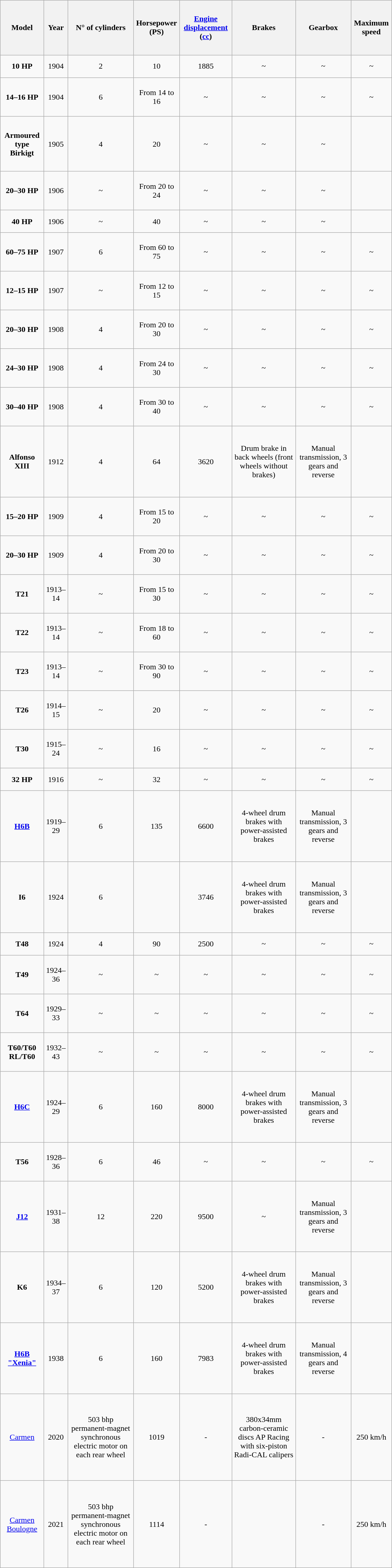<table class="wikitable" style="width:800px; height:3200px; text-align:center;">
<tr>
<th>Model</th>
<th>Year</th>
<th>N° of cylinders</th>
<th>Horsepower (PS)</th>
<th><a href='#'>Engine displacement</a> (<a href='#'>cc</a>)</th>
<th>Brakes</th>
<th>Gearbox</th>
<th>Maximum speed</th>
</tr>
<tr>
<td><strong>10 HP</strong></td>
<td>1904</td>
<td>2</td>
<td>10</td>
<td>1885</td>
<td>~</td>
<td>~</td>
<td>~</td>
</tr>
<tr>
<td><strong>14–16 HP</strong></td>
<td>1904</td>
<td>6</td>
<td>From 14 to 16</td>
<td>~</td>
<td>~</td>
<td>~</td>
<td>~</td>
</tr>
<tr>
<td><strong>Armoured type Birkigt</strong></td>
<td>1905</td>
<td>4</td>
<td>20</td>
<td>~</td>
<td>~</td>
<td>~</td>
<td></td>
</tr>
<tr>
<td><strong>20–30 HP</strong></td>
<td>1906</td>
<td>~</td>
<td>From 20 to 24</td>
<td>~</td>
<td>~</td>
<td>~</td>
<td></td>
</tr>
<tr>
<td><strong>40 HP</strong></td>
<td>1906</td>
<td>~</td>
<td>40</td>
<td>~</td>
<td>~</td>
<td>~</td>
<td></td>
</tr>
<tr>
<td><strong>60–75 HP</strong></td>
<td>1907</td>
<td>6</td>
<td>From 60 to 75</td>
<td>~</td>
<td>~</td>
<td>~</td>
<td>~</td>
</tr>
<tr>
<td><strong>12–15 HP</strong></td>
<td>1907</td>
<td>~</td>
<td>From 12 to 15</td>
<td>~</td>
<td>~</td>
<td>~</td>
<td>~</td>
</tr>
<tr>
<td><strong>20–30 HP</strong></td>
<td>1908</td>
<td>4</td>
<td>From 20 to 30</td>
<td>~</td>
<td>~</td>
<td>~</td>
<td>~</td>
</tr>
<tr>
<td><strong>24–30 HP</strong></td>
<td>1908</td>
<td>4</td>
<td>From 24 to 30</td>
<td>~</td>
<td>~</td>
<td>~</td>
<td>~</td>
</tr>
<tr>
<td><strong>30–40 HP</strong></td>
<td>1908</td>
<td>4</td>
<td>From 30 to 40</td>
<td>~</td>
<td>~</td>
<td>~</td>
<td>~</td>
</tr>
<tr>
<td><strong>Alfonso XIII</strong></td>
<td>1912</td>
<td>4</td>
<td>64</td>
<td>3620</td>
<td>Drum brake in back wheels (front wheels without brakes)</td>
<td>Manual transmission, 3 gears and reverse</td>
<td></td>
</tr>
<tr>
<td><strong>15–20 HP</strong></td>
<td>1909</td>
<td>4</td>
<td>From 15 to 20</td>
<td>~</td>
<td>~</td>
<td>~</td>
<td>~</td>
</tr>
<tr>
<td><strong>20–30 HP</strong></td>
<td>1909</td>
<td>4</td>
<td>From 20 to 30</td>
<td>~</td>
<td>~</td>
<td>~</td>
<td>~</td>
</tr>
<tr>
<td><strong>T21</strong></td>
<td>1913–14</td>
<td>~</td>
<td>From 15 to 30</td>
<td>~</td>
<td>~</td>
<td>~</td>
<td>~</td>
</tr>
<tr>
<td><strong>T22</strong></td>
<td>1913–14</td>
<td>~</td>
<td>From 18 to 60</td>
<td>~</td>
<td>~</td>
<td>~</td>
<td>~</td>
</tr>
<tr>
<td><strong>T23</strong></td>
<td>1913–14</td>
<td>~</td>
<td>From 30 to 90</td>
<td>~</td>
<td>~</td>
<td>~</td>
<td>~</td>
</tr>
<tr>
<td><strong>T26</strong></td>
<td>1914–15</td>
<td>~</td>
<td>20</td>
<td>~</td>
<td>~</td>
<td>~</td>
<td>~</td>
</tr>
<tr>
<td><strong>T30</strong></td>
<td>1915–24</td>
<td>~</td>
<td>16</td>
<td>~</td>
<td>~</td>
<td>~</td>
<td>~</td>
</tr>
<tr>
<td><strong>32 HP</strong></td>
<td>1916</td>
<td>~</td>
<td>32</td>
<td>~</td>
<td>~</td>
<td>~</td>
<td>~</td>
</tr>
<tr>
<td><strong><a href='#'>H6B</a></strong></td>
<td>1919–29</td>
<td>6</td>
<td>135</td>
<td>6600</td>
<td>4-wheel drum brakes with power-assisted brakes</td>
<td>Manual transmission, 3 gears and reverse</td>
<td></td>
</tr>
<tr>
<td><strong>I6</strong></td>
<td>1924</td>
<td>6</td>
<td></td>
<td>3746</td>
<td>4-wheel drum brakes with power-assisted brakes</td>
<td>Manual transmission, 3 gears and reverse</td>
<td></td>
</tr>
<tr>
<td><strong>T48</strong></td>
<td>1924</td>
<td>4</td>
<td>90</td>
<td>2500</td>
<td>~</td>
<td>~</td>
<td>~</td>
</tr>
<tr>
<td><strong>T49</strong></td>
<td>1924–36</td>
<td>~</td>
<td>~</td>
<td>~</td>
<td>~</td>
<td>~</td>
<td>~</td>
</tr>
<tr>
<td><strong>T64</strong></td>
<td>1929–33</td>
<td>~</td>
<td>~</td>
<td>~</td>
<td>~</td>
<td>~</td>
<td>~</td>
</tr>
<tr>
<td><strong>T60/T60 RL/T60</strong></td>
<td>1932–43</td>
<td>~</td>
<td>~</td>
<td>~</td>
<td>~</td>
<td>~</td>
<td>~</td>
</tr>
<tr>
<td><strong><a href='#'>H6C</a></strong></td>
<td>1924–29</td>
<td>6</td>
<td>160</td>
<td>8000</td>
<td>4-wheel drum brakes with power-assisted brakes</td>
<td>Manual transmission, 3 gears and reverse</td>
<td></td>
</tr>
<tr>
<td><strong> T56</strong></td>
<td>1928–36</td>
<td>6</td>
<td>46</td>
<td>~</td>
<td>~</td>
<td>~</td>
<td>~</td>
</tr>
<tr>
<td><strong><a href='#'>J12</a></strong></td>
<td>1931–38</td>
<td>12</td>
<td>220</td>
<td>9500</td>
<td>~</td>
<td>Manual transmission, 3 gears and reverse</td>
<td></td>
</tr>
<tr>
<td><strong>K6</strong></td>
<td>1934–37</td>
<td>6</td>
<td>120</td>
<td>5200</td>
<td>4-wheel drum brakes with power-assisted brakes</td>
<td>Manual transmission, 3 gears and reverse</td>
<td></td>
</tr>
<tr>
<td><strong><a href='#'>H6B "Xenia"</a></strong></td>
<td>1938</td>
<td>6</td>
<td>160</td>
<td>7983</td>
<td>4-wheel drum brakes with power-assisted brakes</td>
<td>Manual transmission, 4 gears and reverse</td>
<td></td>
</tr>
<tr>
<td><a href='#'>Carmen</a></td>
<td>2020</td>
<td>503 bhp permanent-magnet synchronous electric motor on each rear wheel</td>
<td>1019</td>
<td>-</td>
<td>380x34mm carbon-ceramic discs AP Racing with six-piston Radi-CAL calipers</td>
<td>-</td>
<td>250 km/h</td>
</tr>
<tr>
<td><a href='#'>Carmen Boulogne</a></td>
<td>2021</td>
<td>503 bhp permanent-magnet synchronous electric motor on each rear wheel</td>
<td>1114</td>
<td>-</td>
<td></td>
<td>-</td>
<td>250 km/h</td>
</tr>
</table>
